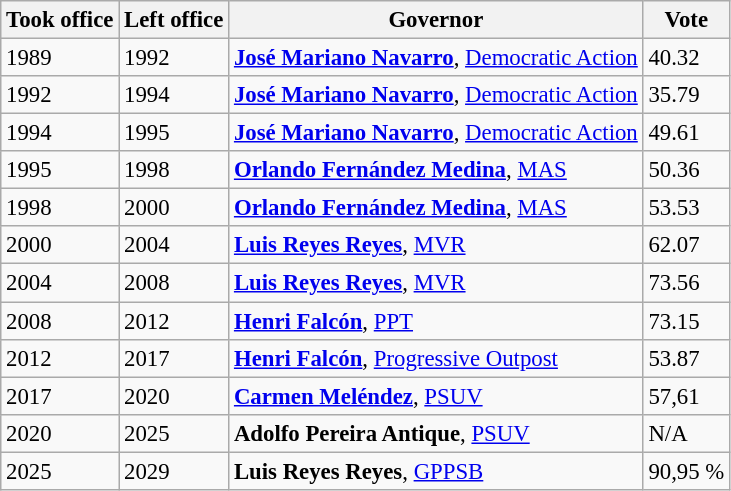<table class="wikitable" style="font-size: 95%;">
<tr>
<th>Took office</th>
<th>Left office</th>
<th>Governor</th>
<th>Vote</th>
</tr>
<tr>
<td>1989</td>
<td>1992</td>
<td><strong><a href='#'>José Mariano Navarro</a></strong>, <a href='#'>Democratic Action</a></td>
<td>40.32</td>
</tr>
<tr>
<td>1992</td>
<td>1994</td>
<td><strong><a href='#'>José Mariano Navarro</a></strong>, <a href='#'>Democratic Action</a></td>
<td>35.79</td>
</tr>
<tr>
<td>1994</td>
<td>1995</td>
<td><strong><a href='#'>José Mariano Navarro</a></strong>, <a href='#'>Democratic Action</a></td>
<td>49.61</td>
</tr>
<tr>
<td>1995</td>
<td>1998</td>
<td><strong><a href='#'>Orlando Fernández Medina</a></strong>, <a href='#'>MAS</a></td>
<td>50.36</td>
</tr>
<tr>
<td>1998</td>
<td>2000</td>
<td><strong><a href='#'>Orlando Fernández Medina</a></strong>, <a href='#'>MAS</a></td>
<td>53.53</td>
</tr>
<tr>
<td>2000</td>
<td>2004</td>
<td><strong><a href='#'>Luis Reyes Reyes</a></strong>, <a href='#'>MVR</a></td>
<td>62.07</td>
</tr>
<tr>
<td>2004</td>
<td>2008</td>
<td><strong><a href='#'>Luis Reyes Reyes</a></strong>, <a href='#'>MVR</a></td>
<td>73.56</td>
</tr>
<tr>
<td>2008</td>
<td>2012</td>
<td><strong><a href='#'>Henri Falcón</a></strong>, <a href='#'>PPT</a></td>
<td>73.15</td>
</tr>
<tr>
<td>2012</td>
<td>2017</td>
<td><strong><a href='#'>Henri Falcón</a></strong>, <a href='#'>Progressive Outpost</a></td>
<td>53.87</td>
</tr>
<tr>
<td>2017</td>
<td>2020</td>
<td><strong><a href='#'>Carmen Meléndez</a></strong>, <a href='#'>PSUV</a></td>
<td>57,61</td>
</tr>
<tr>
<td>2020</td>
<td>2025</td>
<td><strong>Adolfo Pereira Antique</strong>, <a href='#'>PSUV</a></td>
<td>N/A</td>
</tr>
<tr>
<td>2025</td>
<td>2029</td>
<td><strong>Luis Reyes Reyes</strong>, <a href='#'>GPPSB</a></td>
<td>90,95 %</td>
</tr>
</table>
